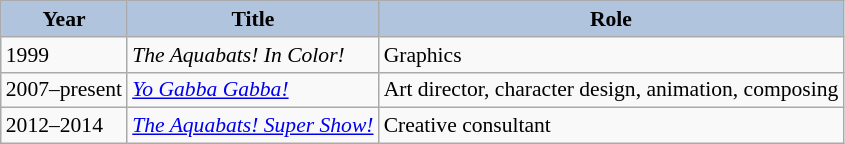<table class="wikitable" style="font-size:90%;">
<tr>
<th style="background:#B0C4DE;">Year</th>
<th style="background:#B0C4DE;">Title</th>
<th style="background:#B0C4DE;">Role</th>
</tr>
<tr>
<td>1999</td>
<td><em>The Aquabats! In Color!</em></td>
<td>Graphics</td>
</tr>
<tr>
<td>2007–present</td>
<td><em><a href='#'>Yo Gabba Gabba!</a></em></td>
<td>Art director, character design, animation, composing</td>
</tr>
<tr>
<td>2012–2014</td>
<td><em><a href='#'>The Aquabats! Super Show!</a></em></td>
<td>Creative consultant</td>
</tr>
</table>
